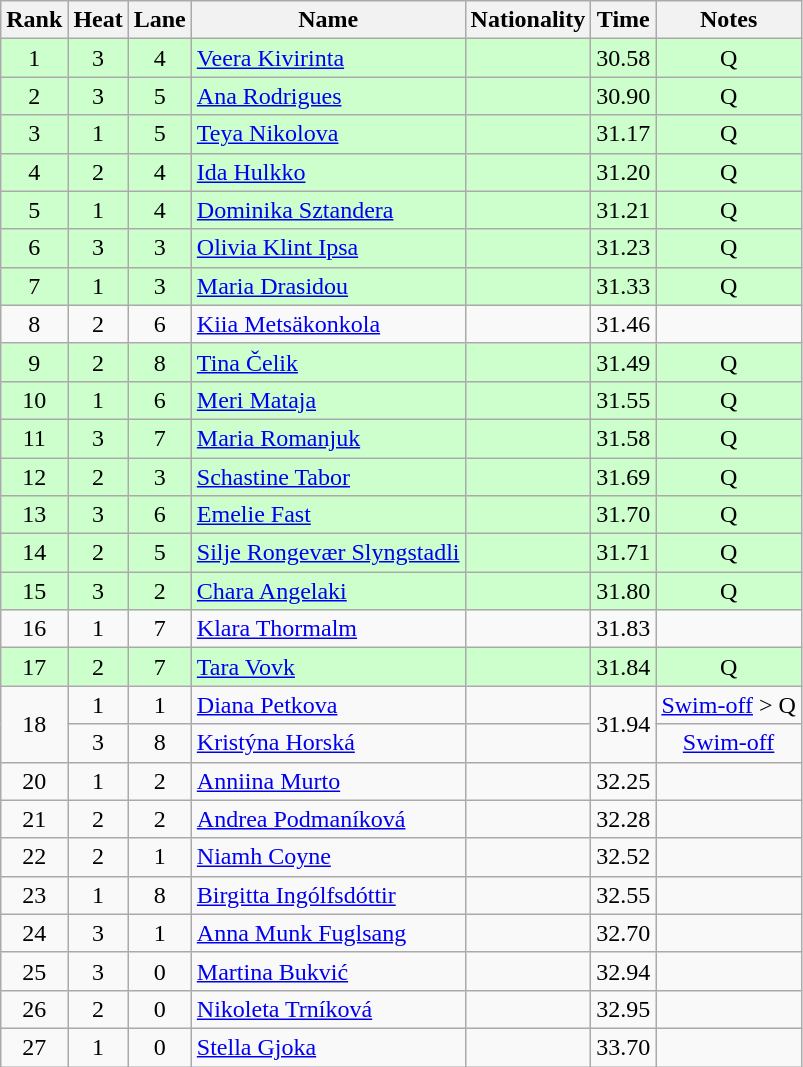<table class="wikitable sortable" style="text-align:center">
<tr>
<th>Rank</th>
<th>Heat</th>
<th>Lane</th>
<th>Name</th>
<th>Nationality</th>
<th>Time</th>
<th>Notes</th>
</tr>
<tr bgcolor=ccffcc>
<td>1</td>
<td>3</td>
<td>4</td>
<td align=left><a href='#'>Veera Kivirinta</a></td>
<td align=left></td>
<td>30.58</td>
<td>Q</td>
</tr>
<tr bgcolor=ccffcc>
<td>2</td>
<td>3</td>
<td>5</td>
<td align=left><a href='#'>Ana Rodrigues</a></td>
<td align=left></td>
<td>30.90</td>
<td>Q</td>
</tr>
<tr bgcolor=ccffcc>
<td>3</td>
<td>1</td>
<td>5</td>
<td align=left><a href='#'>Teya Nikolova</a></td>
<td align=left></td>
<td>31.17</td>
<td>Q</td>
</tr>
<tr bgcolor=ccffcc>
<td>4</td>
<td>2</td>
<td>4</td>
<td align=left><a href='#'>Ida Hulkko</a></td>
<td align=left></td>
<td>31.20</td>
<td>Q</td>
</tr>
<tr bgcolor=ccffcc>
<td>5</td>
<td>1</td>
<td>4</td>
<td align=left><a href='#'>Dominika Sztandera</a></td>
<td align=left></td>
<td>31.21</td>
<td>Q</td>
</tr>
<tr bgcolor=ccffcc>
<td>6</td>
<td>3</td>
<td>3</td>
<td align=left><a href='#'>Olivia Klint Ipsa</a></td>
<td align=left></td>
<td>31.23</td>
<td>Q</td>
</tr>
<tr bgcolor=ccffcc>
<td>7</td>
<td>1</td>
<td>3</td>
<td align=left><a href='#'>Maria Drasidou</a></td>
<td align=left></td>
<td>31.33</td>
<td>Q</td>
</tr>
<tr>
<td>8</td>
<td>2</td>
<td>6</td>
<td align=left><a href='#'>Kiia Metsäkonkola</a></td>
<td align=left></td>
<td>31.46</td>
<td></td>
</tr>
<tr bgcolor=ccffcc>
<td>9</td>
<td>2</td>
<td>8</td>
<td align=left><a href='#'>Tina Čelik</a></td>
<td align=left></td>
<td>31.49</td>
<td>Q</td>
</tr>
<tr bgcolor=ccffcc>
<td>10</td>
<td>1</td>
<td>6</td>
<td align=left><a href='#'>Meri Mataja</a></td>
<td align=left></td>
<td>31.55</td>
<td>Q</td>
</tr>
<tr bgcolor=ccffcc>
<td>11</td>
<td>3</td>
<td>7</td>
<td align=left><a href='#'>Maria Romanjuk</a></td>
<td align=left></td>
<td>31.58</td>
<td>Q</td>
</tr>
<tr bgcolor=ccffcc>
<td>12</td>
<td>2</td>
<td>3</td>
<td align=left><a href='#'>Schastine Tabor</a></td>
<td align=left></td>
<td>31.69</td>
<td>Q</td>
</tr>
<tr bgcolor=ccffcc>
<td>13</td>
<td>3</td>
<td>6</td>
<td align=left><a href='#'>Emelie Fast</a></td>
<td align=left></td>
<td>31.70</td>
<td>Q</td>
</tr>
<tr bgcolor=ccffcc>
<td>14</td>
<td>2</td>
<td>5</td>
<td align=left><a href='#'>Silje Rongevær Slyngstadli</a></td>
<td align=left></td>
<td>31.71</td>
<td>Q</td>
</tr>
<tr bgcolor=ccffcc>
<td>15</td>
<td>3</td>
<td>2</td>
<td align=left><a href='#'>Chara Angelaki</a></td>
<td align=left></td>
<td>31.80</td>
<td>Q</td>
</tr>
<tr>
<td>16</td>
<td>1</td>
<td>7</td>
<td align=left><a href='#'>Klara Thormalm</a></td>
<td align=left></td>
<td>31.83</td>
<td></td>
</tr>
<tr bgcolor=ccffcc>
<td>17</td>
<td>2</td>
<td>7</td>
<td align=left><a href='#'>Tara Vovk</a></td>
<td align=left></td>
<td>31.84</td>
<td>Q</td>
</tr>
<tr>
<td rowspan=2>18</td>
<td>1</td>
<td>1</td>
<td align=left><a href='#'>Diana Petkova</a></td>
<td align=left></td>
<td rowspan=2>31.94</td>
<td><a href='#'>Swim-off</a> > Q</td>
</tr>
<tr>
<td>3</td>
<td>8</td>
<td align=left><a href='#'>Kristýna Horská</a></td>
<td align=left></td>
<td><a href='#'>Swim-off</a></td>
</tr>
<tr>
<td>20</td>
<td>1</td>
<td>2</td>
<td align=left><a href='#'>Anniina Murto</a></td>
<td align=left></td>
<td>32.25</td>
<td></td>
</tr>
<tr>
<td>21</td>
<td>2</td>
<td>2</td>
<td align=left><a href='#'>Andrea Podmaníková</a></td>
<td align=left></td>
<td>32.28</td>
<td></td>
</tr>
<tr>
<td>22</td>
<td>2</td>
<td>1</td>
<td align=left><a href='#'>Niamh Coyne</a></td>
<td align=left></td>
<td>32.52</td>
<td></td>
</tr>
<tr>
<td>23</td>
<td>1</td>
<td>8</td>
<td align=left><a href='#'>Birgitta Ingólfsdóttir</a></td>
<td align=left></td>
<td>32.55</td>
<td></td>
</tr>
<tr>
<td>24</td>
<td>3</td>
<td>1</td>
<td align=left><a href='#'>Anna Munk Fuglsang</a></td>
<td align=left></td>
<td>32.70</td>
<td></td>
</tr>
<tr>
<td>25</td>
<td>3</td>
<td>0</td>
<td align=left><a href='#'>Martina Bukvić</a></td>
<td align=left></td>
<td>32.94</td>
<td></td>
</tr>
<tr>
<td>26</td>
<td>2</td>
<td>0</td>
<td align=left><a href='#'>Nikoleta Trníková</a></td>
<td align=left></td>
<td>32.95</td>
<td></td>
</tr>
<tr>
<td>27</td>
<td>1</td>
<td>0</td>
<td align=left><a href='#'>Stella Gjoka</a></td>
<td align=left></td>
<td>33.70</td>
<td></td>
</tr>
</table>
